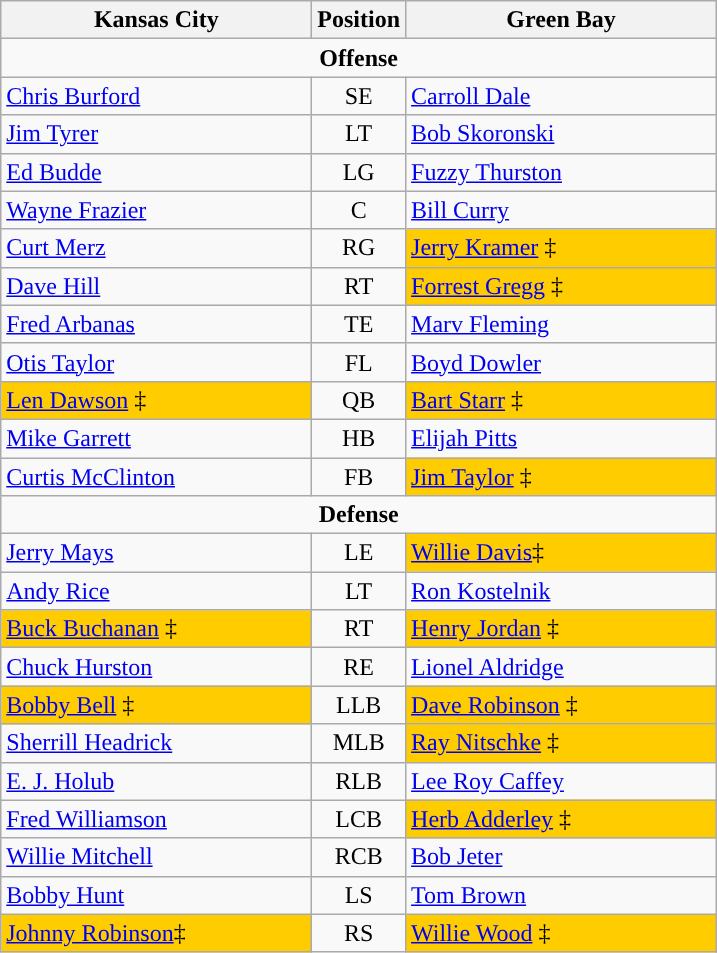<table class="wikitable">
<tr>
<th style="width:200px">Kansas City</th>
<th>Position</th>
<th style="width:200px">Green Bay</th>
</tr>
<tr>
<td colspan="3" style="text-align:center;"><strong>Offense</strong></td>
</tr>
<tr>
<td><a href='#'>Chris Burford</a></td>
<td style="text-align:center;">SE</td>
<td><a href='#'>Carroll Dale</a></td>
</tr>
<tr>
<td><a href='#'>Jim Tyrer</a></td>
<td style="text-align:center;">LT</td>
<td><a href='#'>Bob Skoronski</a></td>
</tr>
<tr>
<td><a href='#'>Ed Budde</a></td>
<td style="text-align:center;">LG</td>
<td><a href='#'>Fuzzy Thurston</a></td>
</tr>
<tr>
<td><a href='#'>Wayne Frazier</a></td>
<td style="text-align:center;">C</td>
<td><a href='#'>Bill Curry</a></td>
</tr>
<tr>
<td><a href='#'>Curt Merz</a></td>
<td style="text-align:center;">RG</td>
<td style="background:#fc0;"><a href='#'>Jerry Kramer</a> ‡</td>
</tr>
<tr>
<td><a href='#'>Dave Hill</a></td>
<td style="text-align:center;">RT</td>
<td style="background:#fc0;"><a href='#'>Forrest Gregg</a> ‡</td>
</tr>
<tr>
<td><a href='#'>Fred Arbanas</a></td>
<td style="text-align:center;">TE</td>
<td><a href='#'>Marv Fleming</a></td>
</tr>
<tr>
<td><a href='#'>Otis Taylor</a></td>
<td style="text-align:center;">FL</td>
<td><a href='#'>Boyd Dowler</a></td>
</tr>
<tr>
<td style="background:#fc0;"><a href='#'>Len Dawson</a> ‡</td>
<td style="text-align:center;">QB</td>
<td style="background:#fc0;"><a href='#'>Bart Starr</a> ‡</td>
</tr>
<tr>
<td><a href='#'>Mike Garrett</a></td>
<td style="text-align:center;">HB</td>
<td><a href='#'>Elijah Pitts</a></td>
</tr>
<tr>
<td><a href='#'>Curtis McClinton</a></td>
<td style="text-align:center;">FB</td>
<td style="background:#fc0;"><a href='#'>Jim Taylor</a> ‡</td>
</tr>
<tr>
<td colspan="3" style="text-align:center;"><strong>Defense</strong></td>
</tr>
<tr>
<td><a href='#'>Jerry Mays</a></td>
<td style="text-align:center;">LE</td>
<td style="background:#fc0;"><a href='#'>Willie Davis</a>‡</td>
</tr>
<tr>
<td><a href='#'>Andy Rice</a></td>
<td style="text-align:center;">LT</td>
<td><a href='#'>Ron Kostelnik</a></td>
</tr>
<tr>
<td style="background:#fc0;"><a href='#'>Buck Buchanan</a> ‡</td>
<td style="text-align:center;">RT</td>
<td style="background:#fc0;"><a href='#'>Henry Jordan</a> ‡</td>
</tr>
<tr>
<td><a href='#'>Chuck Hurston</a></td>
<td style="text-align:center;">RE</td>
<td><a href='#'>Lionel Aldridge</a></td>
</tr>
<tr>
<td style="background:#fc0;"><a href='#'>Bobby Bell</a> ‡</td>
<td style="text-align:center;">LLB</td>
<td style="background:#fc0;"><a href='#'>Dave Robinson</a> ‡</td>
</tr>
<tr>
<td><a href='#'>Sherrill Headrick</a></td>
<td style="text-align:center;">MLB</td>
<td style="background:#fc0;"><a href='#'>Ray Nitschke</a> ‡</td>
</tr>
<tr>
<td><a href='#'>E. J. Holub</a></td>
<td style="text-align:center;">RLB</td>
<td><a href='#'>Lee Roy Caffey</a></td>
</tr>
<tr>
<td><a href='#'>Fred Williamson</a></td>
<td style="text-align:center;">LCB</td>
<td style="background:#fc0;"><a href='#'>Herb Adderley</a> ‡</td>
</tr>
<tr>
<td><a href='#'>Willie Mitchell</a></td>
<td style="text-align:center;">RCB</td>
<td><a href='#'>Bob Jeter</a></td>
</tr>
<tr>
<td><a href='#'>Bobby Hunt</a></td>
<td style="text-align:center;">LS</td>
<td><a href='#'>Tom Brown</a></td>
</tr>
<tr>
<td style="background:#fc0;"><a href='#'>Johnny Robinson</a>‡</td>
<td style="text-align:center;">RS</td>
<td style="background:#fc0;"><a href='#'>Willie Wood</a> ‡</td>
</tr>
</table>
